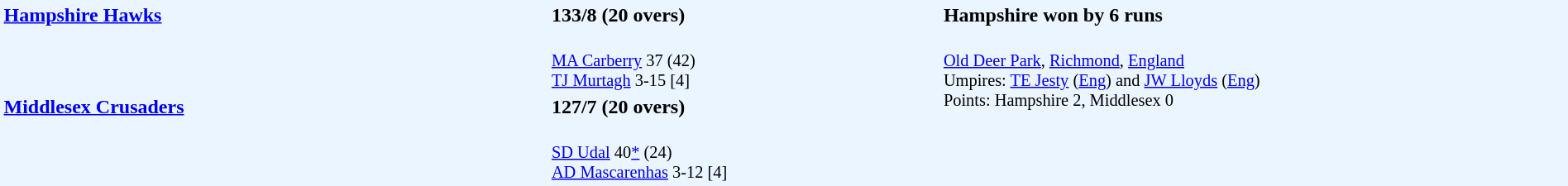<table style="width:100%; background:#ebf5ff;">
<tr>
<td style="width:35%; vertical-align:top;" rowspan="2"><strong><a href='#'>Hampshire Hawks</a></strong></td>
<td style="width:25%;"><strong>133/8 (20 overs)</strong></td>
<td style="width:40%;"><strong>Hampshire won by 6 runs </strong></td>
</tr>
<tr>
<td style="font-size: 85%;"><br><a href='#'>MA Carberry</a> 37 (42)<br>
<a href='#'>TJ Murtagh</a> 3-15 [4]</td>
<td style="vertical-align:top; font-size:85%;" rowspan="3"><br><a href='#'>Old Deer Park</a>, <a href='#'>Richmond</a>, <a href='#'>England</a><br>
Umpires: <a href='#'>TE Jesty</a> (<a href='#'>Eng</a>) and <a href='#'>JW Lloyds</a> (<a href='#'>Eng</a>)<br>
Points: Hampshire 2, Middlesex 0</td>
</tr>
<tr>
<td style="vertical-align:top;" rowspan="2"><strong><a href='#'>Middlesex Crusaders</a></strong></td>
<td><strong>127/7 (20 overs)</strong></td>
</tr>
<tr>
<td style="font-size: 85%;"><br><a href='#'>SD Udal</a> 40<a href='#'>*</a> (24)<br>
<a href='#'>AD Mascarenhas</a> 3-12 [4]</td>
</tr>
</table>
